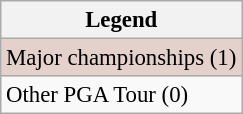<table class="wikitable" style="font-size:95%;">
<tr>
<th>Legend</th>
</tr>
<tr style="background:#e5d1cb;">
<td>Major championships (1)</td>
</tr>
<tr>
<td>Other PGA Tour (0)</td>
</tr>
</table>
